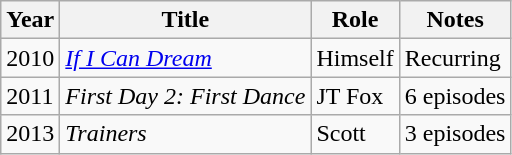<table class="wikitable sortable">
<tr>
<th>Year</th>
<th>Title</th>
<th>Role</th>
<th>Notes</th>
</tr>
<tr>
<td>2010</td>
<td><em><a href='#'>If I Can Dream</a></em></td>
<td>Himself</td>
<td>Recurring</td>
</tr>
<tr>
<td>2011</td>
<td><em>First Day 2: First Dance</em></td>
<td>JT Fox</td>
<td>6 episodes</td>
</tr>
<tr>
<td>2013</td>
<td><em>Trainers</em></td>
<td>Scott</td>
<td>3 episodes</td>
</tr>
</table>
